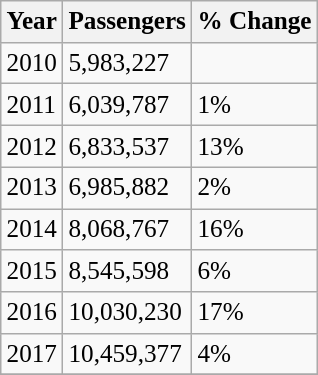<table class="wikitable" style="font-size: 105%">
<tr>
<th>Year</th>
<th>Passengers</th>
<th>% Change</th>
</tr>
<tr>
<td>2010</td>
<td>5,983,227</td>
<td></td>
</tr>
<tr>
<td>2011</td>
<td>6,039,787</td>
<td> 1%</td>
</tr>
<tr>
<td>2012</td>
<td>6,833,537</td>
<td> 13%</td>
</tr>
<tr>
<td>2013</td>
<td>6,985,882</td>
<td> 2%</td>
</tr>
<tr>
<td>2014</td>
<td>8,068,767</td>
<td> 16%</td>
</tr>
<tr>
<td>2015</td>
<td>8,545,598</td>
<td> 6%</td>
</tr>
<tr>
<td>2016</td>
<td>10,030,230</td>
<td> 17%</td>
</tr>
<tr>
<td>2017</td>
<td>10,459,377</td>
<td> 4%</td>
</tr>
<tr>
</tr>
</table>
